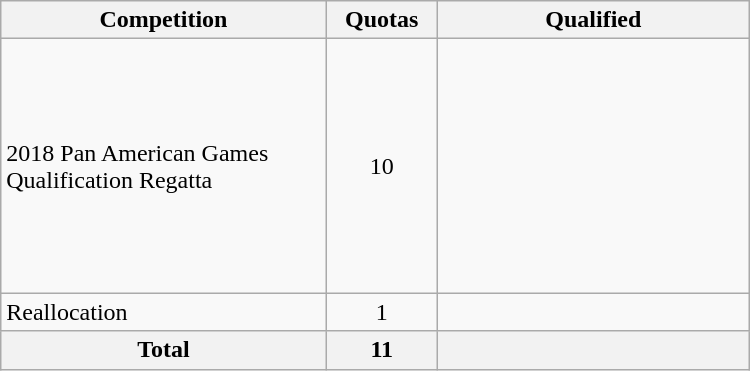<table class = "wikitable" width=500>
<tr>
<th width=300>Competition</th>
<th width=80>Quotas</th>
<th width=300>Qualified</th>
</tr>
<tr>
<td>2018 Pan American Games Qualification Regatta</td>
<td align="center">10</td>
<td><br><br><br><br><br><br><br><br><br></td>
</tr>
<tr>
<td>Reallocation</td>
<td align="center">1</td>
<td></td>
</tr>
<tr>
<th>Total</th>
<th>11</th>
<th></th>
</tr>
</table>
